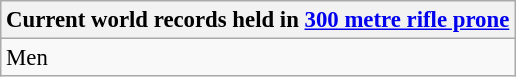<table class="wikitable" style="font-size: 95%">
<tr>
<th colspan=9>Current world records held in <a href='#'>300 metre rifle prone</a></th>
</tr>
<tr>
<td>Men<br></td>
</tr>
</table>
